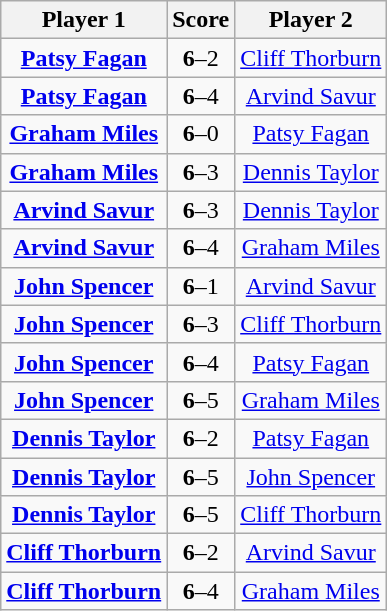<table class="wikitable" style="text-align: center">
<tr>
<th>Player 1</th>
<th>Score</th>
<th>Player 2</th>
</tr>
<tr>
<td> <strong><a href='#'>Patsy Fagan</a></strong></td>
<td><strong>6</strong>–2</td>
<td> <a href='#'>Cliff Thorburn</a></td>
</tr>
<tr>
<td> <strong><a href='#'>Patsy Fagan</a></strong></td>
<td><strong>6</strong>–4</td>
<td> <a href='#'>Arvind Savur</a></td>
</tr>
<tr>
<td> <strong><a href='#'>Graham Miles</a></strong></td>
<td><strong>6</strong>–0</td>
<td> <a href='#'>Patsy Fagan</a></td>
</tr>
<tr>
<td> <strong><a href='#'>Graham Miles</a></strong></td>
<td><strong>6</strong>–3</td>
<td> <a href='#'>Dennis Taylor</a></td>
</tr>
<tr>
<td> <strong><a href='#'>Arvind Savur</a></strong></td>
<td><strong>6</strong>–3</td>
<td> <a href='#'>Dennis Taylor</a></td>
</tr>
<tr>
<td> <strong><a href='#'>Arvind Savur</a></strong></td>
<td><strong>6</strong>–4</td>
<td> <a href='#'>Graham Miles</a></td>
</tr>
<tr>
<td> <strong><a href='#'>John Spencer</a></strong></td>
<td><strong>6</strong>–1</td>
<td> <a href='#'>Arvind Savur</a></td>
</tr>
<tr>
<td> <strong><a href='#'>John Spencer</a></strong></td>
<td><strong>6</strong>–3</td>
<td> <a href='#'>Cliff Thorburn</a></td>
</tr>
<tr>
<td> <strong><a href='#'>John Spencer</a></strong></td>
<td><strong>6</strong>–4</td>
<td> <a href='#'>Patsy Fagan</a></td>
</tr>
<tr>
<td> <strong><a href='#'>John Spencer</a></strong></td>
<td><strong>6</strong>–5</td>
<td> <a href='#'>Graham Miles</a></td>
</tr>
<tr>
<td> <strong><a href='#'>Dennis Taylor</a></strong></td>
<td><strong>6</strong>–2</td>
<td> <a href='#'>Patsy Fagan</a></td>
</tr>
<tr>
<td> <strong><a href='#'>Dennis Taylor</a></strong></td>
<td><strong>6</strong>–5</td>
<td> <a href='#'>John Spencer</a></td>
</tr>
<tr>
<td> <strong><a href='#'>Dennis Taylor</a></strong></td>
<td><strong>6</strong>–5</td>
<td> <a href='#'>Cliff Thorburn</a></td>
</tr>
<tr>
<td> <strong><a href='#'>Cliff Thorburn</a></strong></td>
<td><strong>6</strong>–2</td>
<td> <a href='#'>Arvind Savur</a></td>
</tr>
<tr>
<td> <strong><a href='#'>Cliff Thorburn</a></strong></td>
<td><strong>6</strong>–4</td>
<td> <a href='#'>Graham Miles</a></td>
</tr>
</table>
